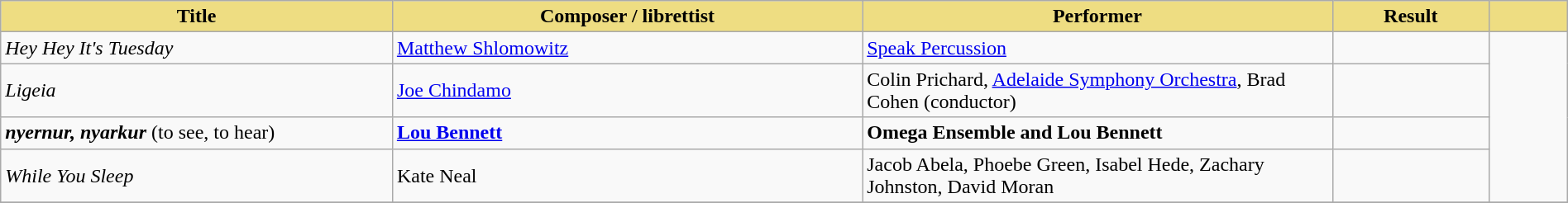<table class="wikitable" width=100%>
<tr>
<th style="width:25%;background:#EEDD82;">Title</th>
<th style="width:30%;background:#EEDD82;">Composer / librettist</th>
<th style="width:30%;background:#EEDD82;">Performer</th>
<th style="width:10%;background:#EEDD82;">Result</th>
<th style="width:5%;background:#EEDD82;"></th>
</tr>
<tr>
<td><em>Hey Hey It's Tuesday</em></td>
<td><a href='#'>Matthew Shlomowitz</a></td>
<td><a href='#'>Speak Percussion</a></td>
<td></td>
<td rowspan="4"></td>
</tr>
<tr>
<td><em>Ligeia</em></td>
<td><a href='#'>Joe Chindamo</a></td>
<td>Colin Prichard, <a href='#'>Adelaide Symphony Orchestra</a>, Brad Cohen (conductor)</td>
<td></td>
</tr>
<tr>
<td><strong><em>nyernur, nyarkur</em></strong> (to see, to hear)</td>
<td><strong><a href='#'>Lou Bennett</a></strong></td>
<td><strong>Omega Ensemble and Lou Bennett</strong></td>
<td></td>
</tr>
<tr>
<td><em>While You Sleep</em></td>
<td>Kate Neal</td>
<td>Jacob Abela, Phoebe Green, Isabel Hede, Zachary Johnston, David Moran</td>
<td></td>
</tr>
<tr>
</tr>
</table>
